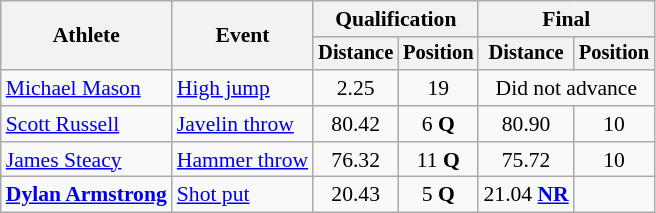<table class=wikitable style="font-size:90%">
<tr>
<th rowspan="2">Athlete</th>
<th rowspan="2">Event</th>
<th colspan="2">Qualification</th>
<th colspan="2">Final</th>
</tr>
<tr style="font-size:95%">
<th>Distance</th>
<th>Position</th>
<th>Distance</th>
<th>Position</th>
</tr>
<tr align=center>
<td align=left><a href='#'>Michael Mason</a></td>
<td align=left><a href='#'>High jump</a></td>
<td>2.25</td>
<td>19</td>
<td colspan=2>Did not advance</td>
</tr>
<tr align=center>
<td align=left><a href='#'>Scott Russell</a></td>
<td align=left><a href='#'>Javelin throw</a></td>
<td>80.42</td>
<td>6 <strong>Q</strong></td>
<td>80.90</td>
<td>10</td>
</tr>
<tr align=center>
<td align=left><a href='#'>James Steacy</a></td>
<td align=left><a href='#'>Hammer throw</a></td>
<td>76.32</td>
<td>11 <strong>Q</strong></td>
<td>75.72</td>
<td>10</td>
</tr>
<tr align=center>
<td align=left><strong><a href='#'>Dylan Armstrong</a></strong></td>
<td align=left><a href='#'>Shot put</a></td>
<td>20.43</td>
<td>5 <strong>Q</strong></td>
<td>21.04 <strong><a href='#'>NR</a></strong></td>
<td></td>
</tr>
</table>
